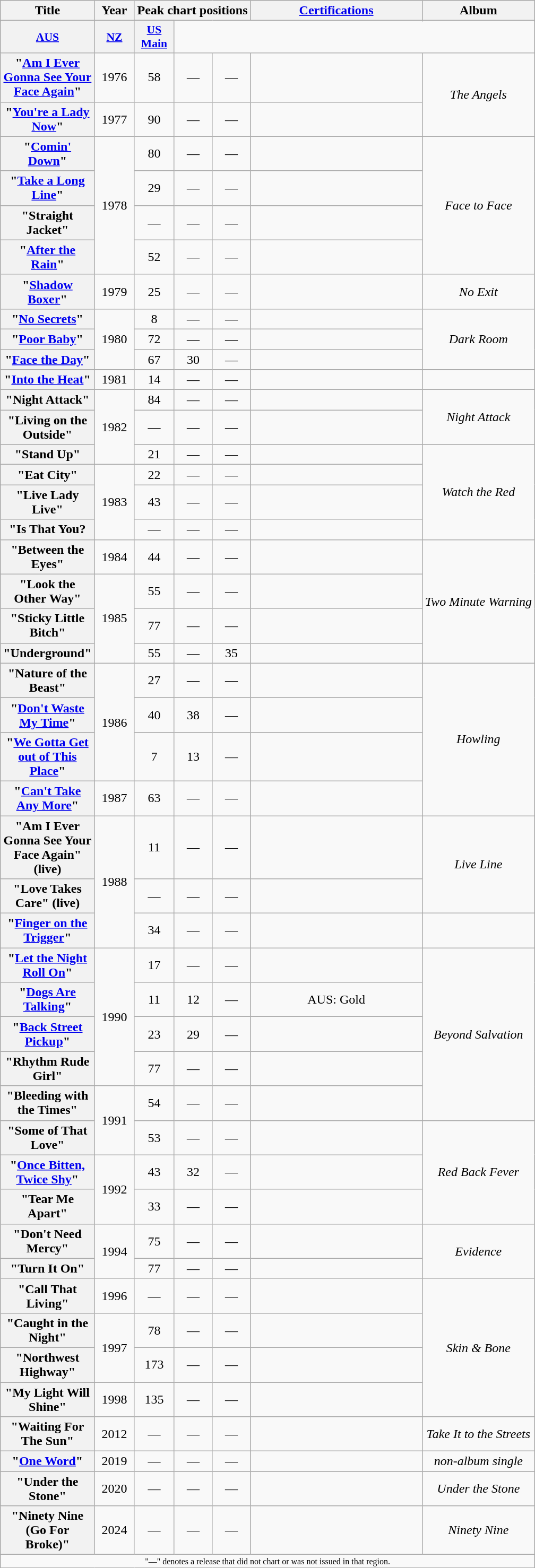<table class="wikitable plainrowheaders" style="text-align:center;">
<tr>
<th scope="col" rowspan="2">Title</th>
<th scope="col" rowspan="2">Year</th>
<th scope="col" colspan="3">Peak chart positions</th>
<th scope="col" rowspan="2" style="width:13em;"><a href='#'>Certifications</a></th>
<th scope="col" rowspan="2">Album</th>
</tr>
<tr>
</tr>
<tr>
<th scope="col" style="width:3em;font-size:90%;"><a href='#'>AUS</a><br></th>
<th scope="col" style="width:3em;font-size:90%;"><a href='#'>NZ</a><br></th>
<th scope="col" style="width:3em;font-size:90%;"><a href='#'>US<br>Main</a><br></th>
</tr>
<tr>
<th scope="row">"<a href='#'>Am I Ever Gonna See Your Face Again</a>"</th>
<td>1976</td>
<td>58</td>
<td>—</td>
<td>—</td>
<td></td>
<td rowspan="2"><em>The Angels</em></td>
</tr>
<tr>
<th scope="row">"<a href='#'>You're a Lady Now</a>"</th>
<td>1977</td>
<td>90</td>
<td>—</td>
<td>—</td>
<td></td>
</tr>
<tr>
<th scope="row">"<a href='#'>Comin' Down</a>"</th>
<td rowspan="4">1978</td>
<td>80</td>
<td>—</td>
<td>—</td>
<td></td>
<td rowspan="4"><em>Face to Face</em></td>
</tr>
<tr>
<th scope="row">"<a href='#'>Take a Long Line</a>"</th>
<td>29</td>
<td>—</td>
<td>—</td>
<td></td>
</tr>
<tr>
<th scope="row">"Straight Jacket"</th>
<td>—</td>
<td>—</td>
<td>—</td>
<td></td>
</tr>
<tr>
<th scope="row">"<a href='#'>After the Rain</a>"</th>
<td>52</td>
<td>—</td>
<td>—</td>
<td></td>
</tr>
<tr>
<th scope="row">"<a href='#'>Shadow Boxer</a>"</th>
<td>1979</td>
<td>25</td>
<td>—</td>
<td>—</td>
<td></td>
<td><em>No Exit</em></td>
</tr>
<tr>
<th scope="row">"<a href='#'>No Secrets</a>"</th>
<td rowspan="3">1980</td>
<td>8</td>
<td>—</td>
<td>—</td>
<td></td>
<td rowspan="3"><em>Dark Room</em></td>
</tr>
<tr>
<th scope="row">"<a href='#'>Poor Baby</a>"</th>
<td>72</td>
<td>—</td>
<td>—</td>
<td></td>
</tr>
<tr>
<th scope="row">"<a href='#'>Face the Day</a>"</th>
<td>67</td>
<td>30</td>
<td>—</td>
<td></td>
</tr>
<tr>
<th scope="row">"<a href='#'>Into the Heat</a>"</th>
<td>1981</td>
<td>14</td>
<td>—</td>
<td>—</td>
<td></td>
<td></td>
</tr>
<tr>
<th scope="row">"Night Attack"</th>
<td rowspan="3">1982</td>
<td>84</td>
<td>—</td>
<td>—</td>
<td></td>
<td rowspan="2"><em>Night Attack</em></td>
</tr>
<tr>
<th scope="row">"Living on the Outside"</th>
<td>—</td>
<td>—</td>
<td>—</td>
<td></td>
</tr>
<tr>
<th scope="row">"Stand Up"</th>
<td>21</td>
<td>—</td>
<td>—</td>
<td></td>
<td rowspan="4"><em>Watch the Red</em></td>
</tr>
<tr>
<th scope="row">"Eat City"</th>
<td rowspan="3">1983</td>
<td>22</td>
<td>—</td>
<td>—</td>
<td></td>
</tr>
<tr>
<th scope="row">"Live Lady Live"</th>
<td>43</td>
<td>—</td>
<td>—</td>
<td></td>
</tr>
<tr>
<th scope="row">"Is That You?</th>
<td>—</td>
<td>—</td>
<td>—</td>
<td></td>
</tr>
<tr>
<th scope="row">"Between the Eyes"</th>
<td>1984</td>
<td>44</td>
<td>—</td>
<td>—</td>
<td></td>
<td rowspan="4"><em>Two Minute Warning</em></td>
</tr>
<tr>
<th scope="row">"Look the Other Way"</th>
<td rowspan="3">1985</td>
<td>55</td>
<td>—</td>
<td>—</td>
<td></td>
</tr>
<tr>
<th scope="row">"Sticky Little Bitch"</th>
<td>77</td>
<td>—</td>
<td>—</td>
<td></td>
</tr>
<tr>
<th scope="row">"Underground"</th>
<td>55</td>
<td>—</td>
<td>35</td>
<td></td>
</tr>
<tr>
<th scope="row">"Nature of the Beast"</th>
<td rowspan="3">1986</td>
<td>27</td>
<td>—</td>
<td>—</td>
<td></td>
<td rowspan="4"><em>Howling</em></td>
</tr>
<tr>
<th scope="row">"<a href='#'>Don't Waste My Time</a>"</th>
<td>40</td>
<td>38</td>
<td>—</td>
<td></td>
</tr>
<tr>
<th scope="row">"<a href='#'>We Gotta Get out of This Place</a>"</th>
<td>7</td>
<td>13</td>
<td>—</td>
<td></td>
</tr>
<tr>
<th scope="row">"<a href='#'>Can't Take Any More</a>"</th>
<td>1987</td>
<td>63</td>
<td>—</td>
<td>—</td>
<td></td>
</tr>
<tr>
<th scope="row">"Am I Ever Gonna See Your Face Again" (live)</th>
<td rowspan="3">1988</td>
<td>11</td>
<td>—</td>
<td>—</td>
<td></td>
<td rowspan="2"><em>Live Line</em></td>
</tr>
<tr>
<th scope="row">"Love Takes Care" (live)</th>
<td>—</td>
<td>—</td>
<td>—</td>
<td></td>
</tr>
<tr>
<th scope="row">"<a href='#'>Finger on the Trigger</a>"</th>
<td>34</td>
<td>—</td>
<td>—</td>
<td></td>
<td></td>
</tr>
<tr>
<th scope="row">"<a href='#'>Let the Night Roll On</a>"</th>
<td rowspan="4">1990</td>
<td>17</td>
<td>—</td>
<td>—</td>
<td></td>
<td rowspan="5"><em>Beyond Salvation</em></td>
</tr>
<tr>
<th scope="row">"<a href='#'>Dogs Are Talking</a>"</th>
<td>11</td>
<td>12</td>
<td>—</td>
<td>AUS: Gold</td>
</tr>
<tr>
<th scope="row">"<a href='#'>Back Street Pickup</a>"</th>
<td>23</td>
<td>29</td>
<td>—</td>
<td></td>
</tr>
<tr>
<th scope="row">"Rhythm Rude Girl"</th>
<td>77</td>
<td>—</td>
<td>—</td>
<td></td>
</tr>
<tr>
<th scope="row">"Bleeding with the Times"</th>
<td rowspan="2">1991</td>
<td>54</td>
<td>—</td>
<td>—</td>
<td></td>
</tr>
<tr>
<th scope="row">"Some of That Love"</th>
<td>53</td>
<td>—</td>
<td>—</td>
<td></td>
<td rowspan="3"><em>Red Back Fever</em></td>
</tr>
<tr>
<th scope="row">"<a href='#'>Once Bitten, Twice Shy</a>"</th>
<td rowspan="2">1992</td>
<td>43</td>
<td>32</td>
<td>—</td>
<td></td>
</tr>
<tr>
<th scope="row">"Tear Me Apart"</th>
<td>33</td>
<td>—</td>
<td>—</td>
<td></td>
</tr>
<tr>
<th scope="row">"Don't Need Mercy"</th>
<td rowspan="2">1994</td>
<td>75</td>
<td>—</td>
<td>—</td>
<td></td>
<td rowspan="2"><em>Evidence</em></td>
</tr>
<tr>
<th scope="row">"Turn It On"</th>
<td>77</td>
<td>—</td>
<td>—</td>
<td></td>
</tr>
<tr>
<th scope="row">"Call That Living"</th>
<td>1996</td>
<td>—</td>
<td>—</td>
<td>—</td>
<td></td>
<td rowspan="4"><em>Skin & Bone</em></td>
</tr>
<tr>
<th scope="row">"Caught in the Night"</th>
<td rowspan="2">1997</td>
<td>78</td>
<td>—</td>
<td>—</td>
<td></td>
</tr>
<tr>
<th scope="row">"Northwest Highway"</th>
<td>173</td>
<td>—</td>
<td>—</td>
<td></td>
</tr>
<tr>
<th scope="row">"My Light Will Shine"</th>
<td>1998</td>
<td>135</td>
<td>—</td>
<td>—</td>
<td></td>
</tr>
<tr>
<th scope="row">"Waiting For The Sun"</th>
<td>2012</td>
<td>—</td>
<td>—</td>
<td>—</td>
<td></td>
<td><em>Take It to the Streets</em></td>
</tr>
<tr>
<th scope="row">"<a href='#'>One Word</a>"</th>
<td>2019</td>
<td>—</td>
<td>—</td>
<td>—</td>
<td></td>
<td><em>non-album single</em></td>
</tr>
<tr>
<th scope="row">"Under the Stone"</th>
<td>2020</td>
<td>—</td>
<td>—</td>
<td>—</td>
<td></td>
<td><em>Under the Stone</em></td>
</tr>
<tr>
<th scope="row">"Ninety Nine (Go For Broke)"</th>
<td>2024</td>
<td>—</td>
<td>—</td>
<td>—</td>
<td></td>
<td><em>Ninety Nine</em></td>
</tr>
<tr>
<td colspan="7" style="text-align:center; font-size:8pt;">"—" denotes a release that did not chart or was not issued in that region.</td>
</tr>
</table>
